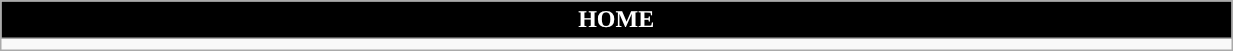<table class="wikitable collapsible collapsed" style="width:65%">
<tr>
<th colspan=5 ! style="color:white; background:black">HOME</th>
</tr>
<tr>
<td></td>
</tr>
</table>
